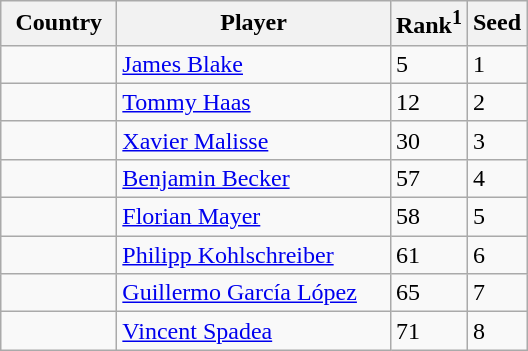<table class="sortable wikitable">
<tr>
<th width="70">Country</th>
<th width="175">Player</th>
<th>Rank<sup>1</sup></th>
<th>Seed</th>
</tr>
<tr>
<td></td>
<td><a href='#'>James Blake</a></td>
<td>5</td>
<td>1</td>
</tr>
<tr>
<td></td>
<td><a href='#'>Tommy Haas</a></td>
<td>12</td>
<td>2</td>
</tr>
<tr>
<td></td>
<td><a href='#'>Xavier Malisse</a></td>
<td>30</td>
<td>3</td>
</tr>
<tr>
<td></td>
<td><a href='#'>Benjamin Becker</a></td>
<td>57</td>
<td>4</td>
</tr>
<tr>
<td></td>
<td><a href='#'>Florian Mayer</a></td>
<td>58</td>
<td>5</td>
</tr>
<tr>
<td></td>
<td><a href='#'>Philipp Kohlschreiber</a></td>
<td>61</td>
<td>6</td>
</tr>
<tr>
<td></td>
<td><a href='#'>Guillermo García López</a></td>
<td>65</td>
<td>7</td>
</tr>
<tr>
<td></td>
<td><a href='#'>Vincent Spadea</a></td>
<td>71</td>
<td>8</td>
</tr>
</table>
